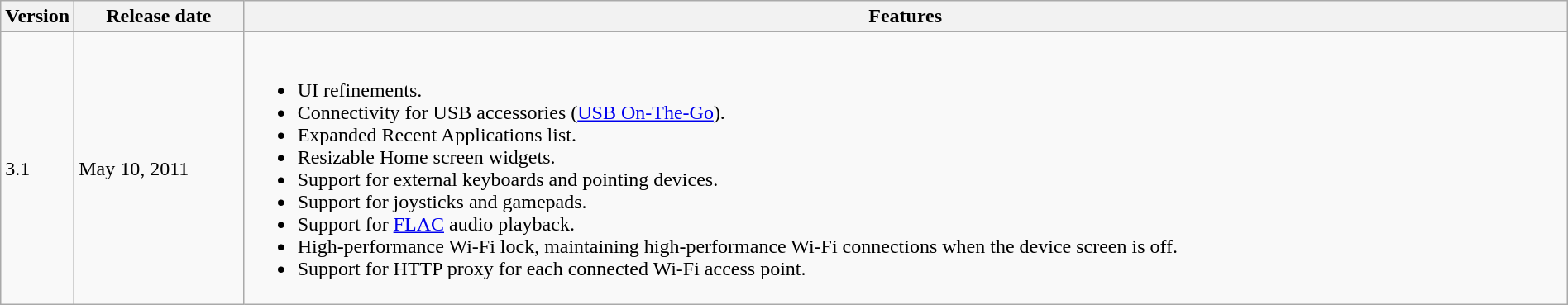<table class="wikitable" style="width:100%;">
<tr>
<th style="width:2%;">Version</th>
<th style="width:11%;">Release date</th>
<th style="width:87%;">Features</th>
</tr>
<tr>
<td>3.1</td>
<td>May 10, 2011</td>
<td><br><ul><li>UI refinements.</li><li>Connectivity for USB accessories (<a href='#'>USB On-The-Go</a>).</li><li>Expanded Recent Applications list.</li><li>Resizable Home screen widgets.</li><li>Support for external keyboards and pointing devices.</li><li>Support for joysticks and gamepads.</li><li>Support for <a href='#'>FLAC</a> audio playback.</li><li>High-performance Wi-Fi lock, maintaining high-performance Wi-Fi connections when the device screen is off.</li><li>Support for HTTP proxy for each connected Wi-Fi access point.</li></ul></td>
</tr>
</table>
